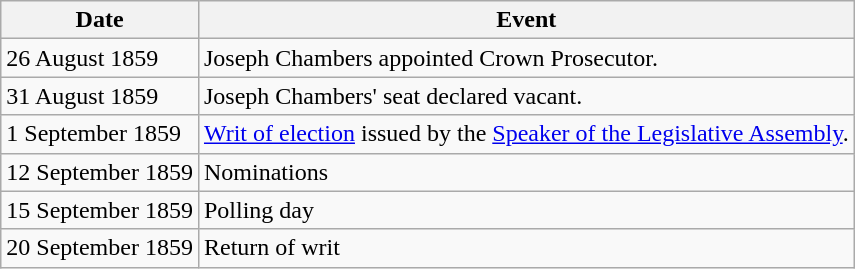<table class="wikitable">
<tr>
<th>Date</th>
<th>Event</th>
</tr>
<tr>
<td>26 August 1859</td>
<td>Joseph Chambers appointed Crown Prosecutor.</td>
</tr>
<tr>
<td>31 August 1859</td>
<td>Joseph Chambers' seat declared vacant.</td>
</tr>
<tr>
<td>1 September 1859</td>
<td><a href='#'>Writ of election</a> issued by the <a href='#'>Speaker of the Legislative Assembly</a>.</td>
</tr>
<tr>
<td>12 September 1859</td>
<td>Nominations</td>
</tr>
<tr>
<td>15 September 1859</td>
<td>Polling day</td>
</tr>
<tr>
<td>20 September 1859</td>
<td>Return of writ</td>
</tr>
</table>
